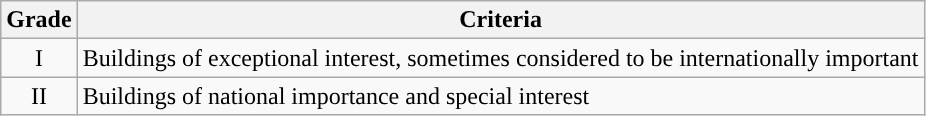<table class="wikitable">
<tr>
<th>Grade</th>
<th>Criteria</th>
</tr>
<tr>
<td align="center" >I</td>
<td>Buildings of exceptional interest, sometimes considered to be internationally important</td>
</tr>
<tr>
<td align="center" >II</td>
<td>Buildings of national importance and special interest</td>
</tr>
</table>
